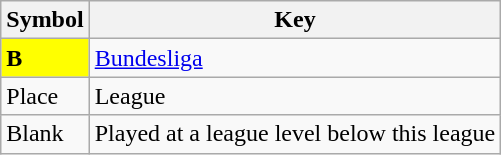<table class="wikitable" align="center">
<tr>
<th>Symbol</th>
<th>Key</th>
</tr>
<tr>
<td bgcolor="#FFFF00"><strong>B</strong></td>
<td><a href='#'>Bundesliga</a></td>
</tr>
<tr>
<td>Place</td>
<td>League</td>
</tr>
<tr>
<td>Blank</td>
<td>Played at a league level below this league</td>
</tr>
</table>
